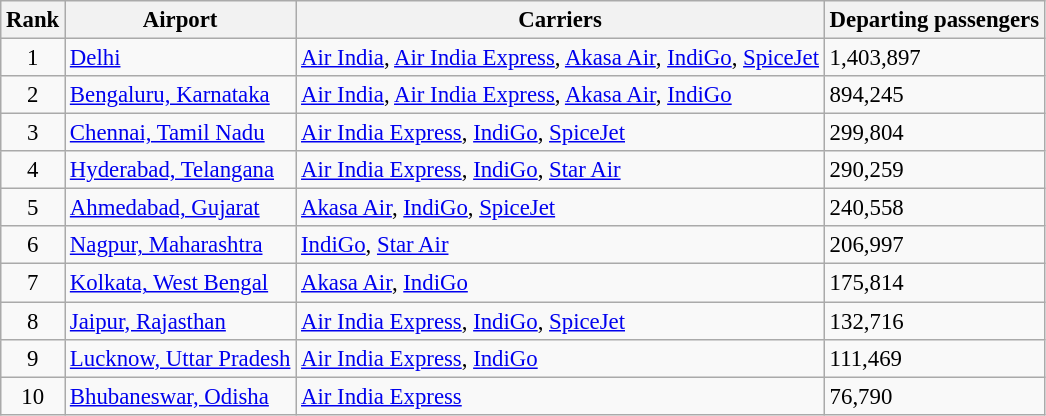<table class="wikitable sortable" style="font-size: 95%">
<tr>
<th>Rank</th>
<th>Airport</th>
<th>Carriers</th>
<th>Departing passengers</th>
</tr>
<tr>
<td style="text-align:center;">1</td>
<td><a href='#'>Delhi</a></td>
<td><a href='#'>Air India</a>, <a href='#'>Air India Express</a>, <a href='#'>Akasa Air</a>, <a href='#'>IndiGo</a>, <a href='#'>SpiceJet</a></td>
<td>1,403,897</td>
</tr>
<tr>
<td style="text-align:center;">2</td>
<td><a href='#'>Bengaluru, Karnataka</a></td>
<td><a href='#'>Air India</a>, <a href='#'>Air India Express</a>, <a href='#'>Akasa Air</a>, <a href='#'>IndiGo</a></td>
<td>894,245</td>
</tr>
<tr>
<td style="text-align:center;">3</td>
<td><a href='#'>Chennai, Tamil Nadu</a></td>
<td><a href='#'>Air India Express</a>, <a href='#'>IndiGo</a>, <a href='#'>SpiceJet</a></td>
<td>299,804</td>
</tr>
<tr>
<td style="text-align:center;">4</td>
<td><a href='#'>Hyderabad, Telangana</a></td>
<td><a href='#'>Air India Express</a>, <a href='#'>IndiGo</a>, <a href='#'>Star Air</a></td>
<td>290,259</td>
</tr>
<tr>
<td style="text-align:center;">5</td>
<td><a href='#'>Ahmedabad, Gujarat</a></td>
<td><a href='#'>Akasa Air</a>, <a href='#'>IndiGo</a>, <a href='#'>SpiceJet</a></td>
<td>240,558</td>
</tr>
<tr>
<td style="text-align:center;">6</td>
<td><a href='#'>Nagpur, Maharashtra</a></td>
<td><a href='#'>IndiGo</a>, <a href='#'>Star Air</a></td>
<td>206,997</td>
</tr>
<tr>
<td style="text-align:center;">7</td>
<td><a href='#'>Kolkata, West Bengal</a></td>
<td><a href='#'>Akasa Air</a>, <a href='#'>IndiGo</a></td>
<td>175,814</td>
</tr>
<tr>
<td style="text-align:center;">8</td>
<td><a href='#'>Jaipur, Rajasthan</a></td>
<td><a href='#'>Air India Express</a>, <a href='#'>IndiGo</a>, <a href='#'>SpiceJet</a></td>
<td>132,716</td>
</tr>
<tr>
<td style="text-align:center;">9</td>
<td><a href='#'>Lucknow, Uttar Pradesh</a></td>
<td><a href='#'>Air India Express</a>, <a href='#'>IndiGo</a></td>
<td>111,469</td>
</tr>
<tr>
<td style="text-align:center;">10</td>
<td><a href='#'>Bhubaneswar, Odisha</a></td>
<td><a href='#'>Air India Express</a></td>
<td>76,790</td>
</tr>
</table>
